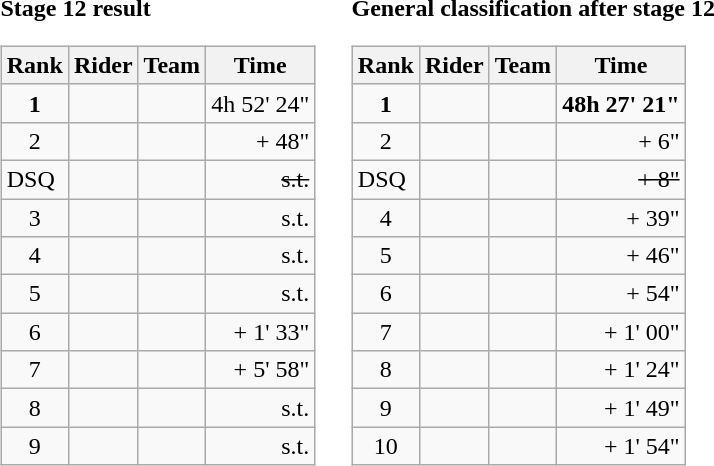<table>
<tr>
<td><strong>Stage 12 result</strong><br><table class="wikitable">
<tr>
<th scope="col">Rank</th>
<th scope="col">Rider</th>
<th scope="col">Team</th>
<th scope="col">Time</th>
</tr>
<tr>
<td style="text-align:center;"><strong>1</strong></td>
<td><strong></strong></td>
<td><strong></strong></td>
<td style="text-align:right;">4h 52' 24"</td>
</tr>
<tr>
<td style="text-align:center;">2</td>
<td></td>
<td></td>
<td style="text-align:right;">+ 48"</td>
</tr>
<tr>
<td>DSQ</td>
<td><s></s></td>
<td><s></s></td>
<td style="text-align:right;"><s> s.t.</s></td>
</tr>
<tr>
<td style="text-align:center;">3</td>
<td></td>
<td></td>
<td style="text-align:right;">s.t.</td>
</tr>
<tr>
<td style="text-align:center;">4</td>
<td> </td>
<td></td>
<td style="text-align:right;">s.t.</td>
</tr>
<tr>
<td style="text-align:center;">5</td>
<td></td>
<td></td>
<td style="text-align:right;">s.t.</td>
</tr>
<tr>
<td style="text-align:center;">6</td>
<td></td>
<td></td>
<td style="text-align:right;">+ 1' 33"</td>
</tr>
<tr>
<td style="text-align:center;">7</td>
<td> </td>
<td></td>
<td style="text-align:right;">+ 5' 58"</td>
</tr>
<tr>
<td style="text-align:center;">8</td>
<td></td>
<td></td>
<td style="text-align:right;">s.t.</td>
</tr>
<tr>
<td style="text-align:center;">9</td>
<td></td>
<td></td>
<td style="text-align:right;">s.t.</td>
</tr>
</table>
</td>
<td></td>
<td><strong>General classification after stage 12</strong><br><table class="wikitable">
<tr>
<th scope="col">Rank</th>
<th scope="col">Rider</th>
<th scope="col">Team</th>
<th scope="col">Time</th>
</tr>
<tr>
<td style="text-align:center;"><strong>1</strong></td>
<td><strong></strong> </td>
<td><strong></strong></td>
<td style="text-align:right;"><strong>48h 27' 21"</strong></td>
</tr>
<tr>
<td style="text-align:center;">2</td>
<td></td>
<td></td>
<td style="text-align:right;">+ 6"</td>
</tr>
<tr>
<td>DSQ</td>
<td><s></s></td>
<td><s></s></td>
<td style="text-align:right;"><s> + 8"</s></td>
</tr>
<tr>
<td style="text-align:center;">4</td>
<td></td>
<td></td>
<td style="text-align:right;">+ 39"</td>
</tr>
<tr>
<td style="text-align:center;">5</td>
<td></td>
<td></td>
<td style="text-align:right;">+ 46"</td>
</tr>
<tr>
<td style="text-align:center;">6</td>
<td></td>
<td></td>
<td style="text-align:right;">+ 54"</td>
</tr>
<tr>
<td style="text-align:center;">7</td>
<td> </td>
<td></td>
<td style="text-align:right;">+ 1' 00"</td>
</tr>
<tr>
<td style="text-align:center;">8</td>
<td></td>
<td></td>
<td style="text-align:right;">+ 1' 24"</td>
</tr>
<tr>
<td style="text-align:center;">9</td>
<td></td>
<td> </td>
<td style="text-align:right;">+ 1' 49"</td>
</tr>
<tr>
<td style="text-align:center;">10</td>
<td></td>
<td></td>
<td style="text-align:right;">+ 1' 54"</td>
</tr>
</table>
</td>
</tr>
</table>
